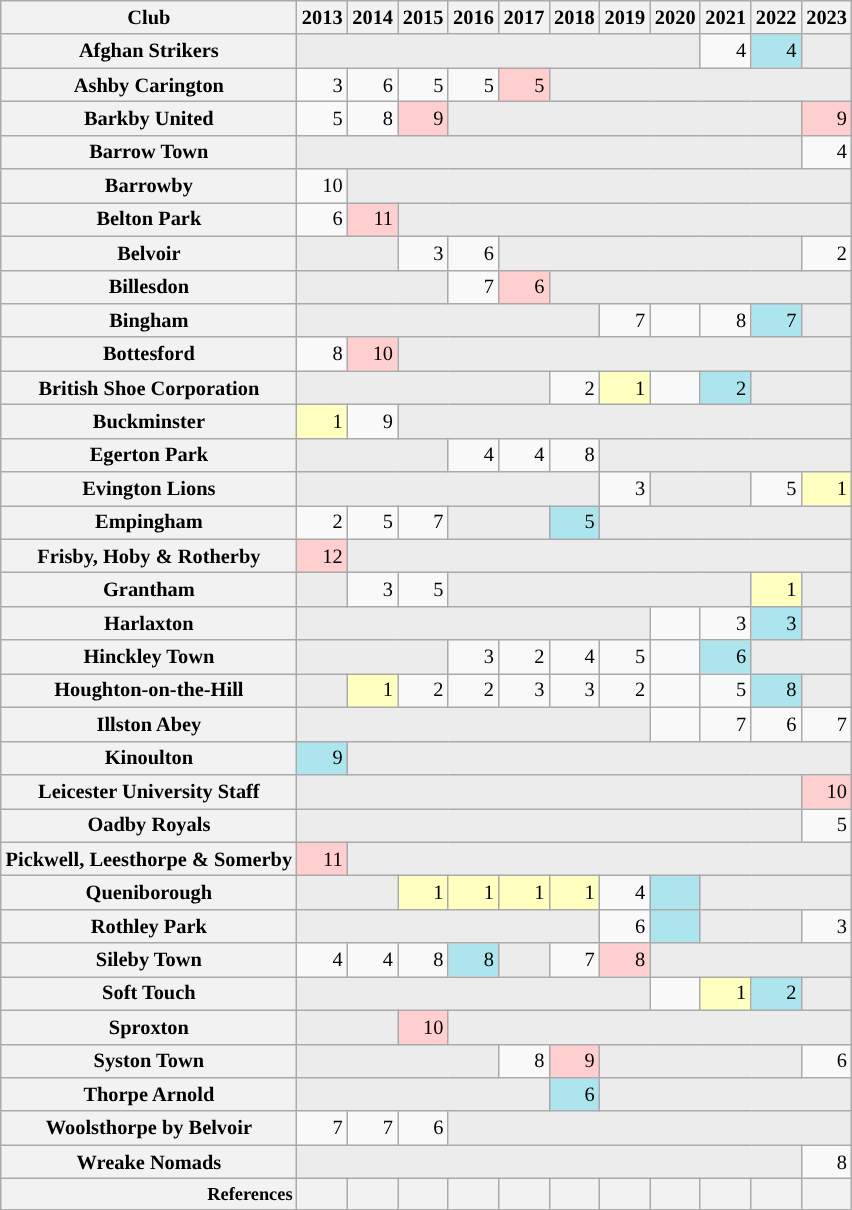<table class="wikitable plainrowheaders" style="font-size:85%; text-align: right;">
<tr>
<th scope="col">Club</th>
<th scope="col">2013</th>
<th scope="col">2014</th>
<th scope="col">2015</th>
<th scope="col">2016</th>
<th scope="col">2017</th>
<th scope="col">2018</th>
<th scope="col">2019</th>
<th scope="col">2020</th>
<th scope="col">2021</th>
<th scope="col">2022</th>
<th scope="col">2023</th>
</tr>
<tr>
<th scope="row">Afghan Strikers</th>
<td bgcolor="#ececec" colspan="8"></td>
<td>4</td>
<td bgcolor="#ace5ee">4</td>
<td bgcolor="#ececec" colspan="1"></td>
</tr>
<tr>
<th scope="row">Ashby Carington</th>
<td>3</td>
<td>6</td>
<td>5</td>
<td>5</td>
<td bgcolor="#ffcfcf">5</td>
<td bgcolor="#ececec" colspan="6"></td>
</tr>
<tr>
<th scope="row">Barkby United</th>
<td>5</td>
<td>8</td>
<td bgcolor="#ffcfcf">9</td>
<td bgcolor="#ececec" colspan="7"></td>
<td bgcolor="#ffcfcf">9</td>
</tr>
<tr>
<th scope="row">Barrow Town</th>
<td bgcolor="#ececec" colspan="10"></td>
<td>4</td>
</tr>
<tr>
<th scope="row">Barrowby</th>
<td>10</td>
<td bgcolor="#ececec" colspan="10"></td>
</tr>
<tr>
<th scope="row">Belton Park</th>
<td>6</td>
<td bgcolor="#ffcfcf">11</td>
<td bgcolor="#ececec" colspan="9"></td>
</tr>
<tr>
<th scope="row">Belvoir</th>
<td bgcolor="#ececec" colspan="2"></td>
<td>3</td>
<td>6</td>
<td bgcolor="#ececec" colspan="6"></td>
<td>2</td>
</tr>
<tr>
<th scope="row">Billesdon</th>
<td bgcolor="#ececec" colspan="3"></td>
<td>7</td>
<td bgcolor="#ffcfcf">6</td>
<td bgcolor="#ececec" colspan="6"></td>
</tr>
<tr>
<th scope="row">Bingham</th>
<td bgcolor="#ececec" colspan="6"></td>
<td>7</td>
<td></td>
<td>8</td>
<td bgcolor="#ace5ee">7</td>
<td bgcolor="#ececec" colspan="1"></td>
</tr>
<tr>
<th scope="row">Bottesford</th>
<td>8</td>
<td bgcolor="#ffcfcf">10</td>
<td bgcolor="#ececec" colspan="9"></td>
</tr>
<tr>
<th scope="row">British Shoe Corporation</th>
<td bgcolor="#ececec" colspan="5"></td>
<td>2</td>
<td bgcolor="#ffffbf">1</td>
<td></td>
<td bgcolor="#ace5ee">2</td>
<td bgcolor="#ececec" colspan="2"></td>
</tr>
<tr>
<th scope="row">Buckminster </th>
<td bgcolor="#ffffbf">1</td>
<td>9</td>
<td bgcolor="#ececec" colspan="9"></td>
</tr>
<tr>
<th scope="row">Egerton Park</th>
<td bgcolor="#ececec" colspan="3"></td>
<td>4</td>
<td>4</td>
<td>8</td>
<td bgcolor="#ececec" colspan="5"></td>
</tr>
<tr>
<th scope="row">Evington Lions</th>
<td bgcolor="#ececec" colspan="6"></td>
<td>3</td>
<td bgcolor="#ececec" colspan="2"></td>
<td>5</td>
<td bgcolor="#ffffbf">1</td>
</tr>
<tr>
<th scope="row">Empingham</th>
<td>2</td>
<td>5</td>
<td>7</td>
<td bgcolor="#ececec" colspan="2"></td>
<td bgcolor="#ace5ee">5</td>
<td bgcolor="#ececec" colspan="5"></td>
</tr>
<tr>
<th scope="row">Frisby, Hoby & Rotherby</th>
<td bgcolor="#ffcfcf">12</td>
<td bgcolor="#ececec" colspan="10"></td>
</tr>
<tr>
<th scope="row">Grantham</th>
<td bgcolor="#ececec"></td>
<td>3</td>
<td>5</td>
<td bgcolor="#ececec" colspan="6"></td>
<td bgcolor="#ffffbf">1</td>
<td bgcolor="#ececec" colspan="1"></td>
</tr>
<tr>
<th scope="row">Harlaxton</th>
<td bgcolor="#ececec" colspan="7"></td>
<td></td>
<td>3</td>
<td bgcolor="#ace5ee">3</td>
<td bgcolor="#ececec" colspan="1"></td>
</tr>
<tr>
<th scope="row">Hinckley Town</th>
<td bgcolor="#ececec" colspan="3"></td>
<td>3</td>
<td>2</td>
<td>4</td>
<td>5</td>
<td></td>
<td bgcolor="#ace5ee">6</td>
<td bgcolor="#ececec" colspan="2"></td>
</tr>
<tr>
<th scope="row">Houghton-on-the-Hill</th>
<td bgcolor="#ececec"></td>
<td bgcolor="#ffffbf">1</td>
<td>2</td>
<td>2</td>
<td>3</td>
<td>3</td>
<td>2</td>
<td></td>
<td>5</td>
<td bgcolor="#ace5ee">8</td>
<td bgcolor="#ececec" colspan="1"></td>
</tr>
<tr>
<th scope="row">Illston Abey</th>
<td bgcolor="#ececec" colspan="7"></td>
<td></td>
<td>7</td>
<td>6</td>
<td>7</td>
</tr>
<tr>
<th scope="row">Kinoulton</th>
<td bgcolor="#ace5ee">9</td>
<td bgcolor="#ececec" colspan="10"></td>
</tr>
<tr>
<th scope="row">Leicester University Staff</th>
<td bgcolor="#ececec" colspan="10"></td>
<td bgcolor="#ffcfcf">10</td>
</tr>
<tr>
<th scope="row">Oadby Royals</th>
<td bgcolor="#ececec" colspan="10"></td>
<td>5</td>
</tr>
<tr>
<th scope="row">Pickwell, Leesthorpe & Somerby</th>
<td bgcolor="#ffcfcf">11</td>
<td bgcolor="#ececec" colspan="10"></td>
</tr>
<tr>
<th scope="row">Queniborough</th>
<td bgcolor="#ececec" colspan="2"></td>
<td bgcolor="#ffffbf">1</td>
<td bgcolor="#ffffbf">1</td>
<td bgcolor="#ffffbf">1</td>
<td bgcolor="#ffffbf">1</td>
<td>4</td>
<td bgcolor="#ace5ee"></td>
<td bgcolor="#ececec" colspan="3"></td>
</tr>
<tr>
<th scope="row">Rothley Park</th>
<td bgcolor="#ececec" colspan="6"></td>
<td>6</td>
<td bgcolor="#ace5ee"></td>
<td bgcolor="#ececec" colspan="2"></td>
<td>3</td>
</tr>
<tr>
<th scope="row">Sileby Town</th>
<td>4</td>
<td>4</td>
<td>8</td>
<td bgcolor="#ace5ee">8</td>
<td bgcolor="#ececec"></td>
<td>7</td>
<td bgcolor="#ffcfcf">8</td>
<td bgcolor="#ececec" colspan="4"></td>
</tr>
<tr>
<th scope="row">Soft Touch</th>
<td bgcolor="#ececec" colspan="7"></td>
<td></td>
<td bgcolor="#ffffbf">1</td>
<td bgcolor="#ace5ee">2</td>
<td bgcolor="#ececec" colspan="1"></td>
</tr>
<tr>
<th scope="row">Sproxton</th>
<td bgcolor="#ececec" colspan="2"></td>
<td bgcolor="#ffcfcf">10</td>
<td bgcolor="#ececec" colspan="8"></td>
</tr>
<tr>
<th scope="row">Syston Town</th>
<td bgcolor="#ececec" colspan="4"></td>
<td>8</td>
<td bgcolor="#ffcfcf">9</td>
<td bgcolor="#ececec" colspan="4"></td>
<td>6</td>
</tr>
<tr>
<th scope="row">Thorpe Arnold</th>
<td bgcolor="#ececec" colspan="5"></td>
<td bgcolor="#ace5ee">6</td>
<td bgcolor="#ececec" colspan="5"></td>
</tr>
<tr>
<th scope="row">Woolsthorpe by Belvoir</th>
<td>7</td>
<td>7</td>
<td>6</td>
<td bgcolor="#ececec" colspan="8"></td>
</tr>
<tr>
<th scope="row">Wreake Nomads</th>
<td bgcolor="#ececec" colspan="10"></td>
<td>8</td>
</tr>
<tr style="font-size:90%; text-align:center">
<th scope="row" style="text-align: right">References</th>
<th scope="col"></th>
<th scope="col"></th>
<th scope="col"></th>
<th scope="col"></th>
<th scope="col"></th>
<th scope="col"></th>
<th scope="col"></th>
<th scope="col"></th>
<th scope="col"></th>
<th scope="col"></th>
<th scope="col"></th>
</tr>
</table>
